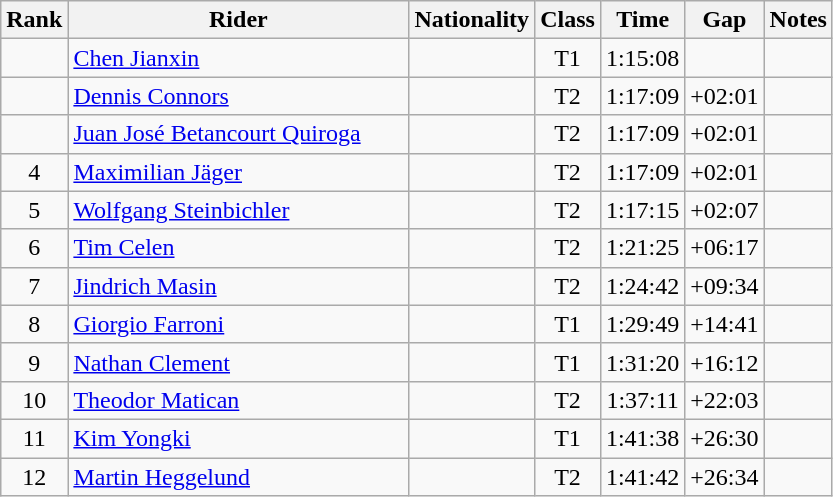<table class="wikitable sortable" style="text-align:center">
<tr>
<th width=20>Rank</th>
<th width="220">Rider</th>
<th>Nationality</th>
<th>Class</th>
<th>Time</th>
<th>Gap</th>
<th>Notes</th>
</tr>
<tr>
<td></td>
<td align="left"><a href='#'>Chen Jianxin</a></td>
<td align="left"></td>
<td>T1</td>
<td>1:15:08</td>
<td></td>
<td></td>
</tr>
<tr>
<td></td>
<td align="left"><a href='#'>Dennis Connors</a></td>
<td align=left></td>
<td>T2</td>
<td>1:17:09</td>
<td>+02:01</td>
<td></td>
</tr>
<tr>
<td></td>
<td align="left"><a href='#'>Juan José Betancourt Quiroga</a></td>
<td align="left"></td>
<td>T2</td>
<td>1:17:09</td>
<td>+02:01</td>
<td></td>
</tr>
<tr>
<td>4</td>
<td align="left"><a href='#'>Maximilian Jäger</a></td>
<td align=left></td>
<td>T2</td>
<td>1:17:09</td>
<td>+02:01</td>
<td></td>
</tr>
<tr>
<td>5</td>
<td align="left"><a href='#'>Wolfgang Steinbichler</a></td>
<td align=left></td>
<td>T2</td>
<td>1:17:15</td>
<td>+02:07</td>
<td></td>
</tr>
<tr>
<td>6</td>
<td align="left"><a href='#'>Tim Celen</a></td>
<td align=left></td>
<td>T2</td>
<td>1:21:25</td>
<td>+06:17</td>
<td></td>
</tr>
<tr>
<td>7</td>
<td align="left"><a href='#'>Jindrich Masin</a></td>
<td align=left></td>
<td>T2</td>
<td>1:24:42</td>
<td>+09:34</td>
<td></td>
</tr>
<tr>
<td>8</td>
<td align="left"><a href='#'>Giorgio Farroni</a></td>
<td align=left></td>
<td>T1</td>
<td>1:29:49</td>
<td>+14:41</td>
<td></td>
</tr>
<tr>
<td>9</td>
<td align="left"><a href='#'>Nathan Clement</a></td>
<td align=left></td>
<td>T1</td>
<td>1:31:20</td>
<td>+16:12</td>
<td></td>
</tr>
<tr>
<td>10</td>
<td align="left"><a href='#'>Theodor Matican</a></td>
<td align=left></td>
<td>T2</td>
<td>1:37:11</td>
<td>+22:03</td>
<td></td>
</tr>
<tr>
<td>11</td>
<td align="left"><a href='#'>Kim Yongki</a></td>
<td align="left"></td>
<td>T1</td>
<td>1:41:38</td>
<td>+26:30</td>
<td></td>
</tr>
<tr>
<td>12</td>
<td align="left"><a href='#'>Martin Heggelund</a></td>
<td align=left></td>
<td>T2</td>
<td>1:41:42</td>
<td>+26:34</td>
<td></td>
</tr>
</table>
